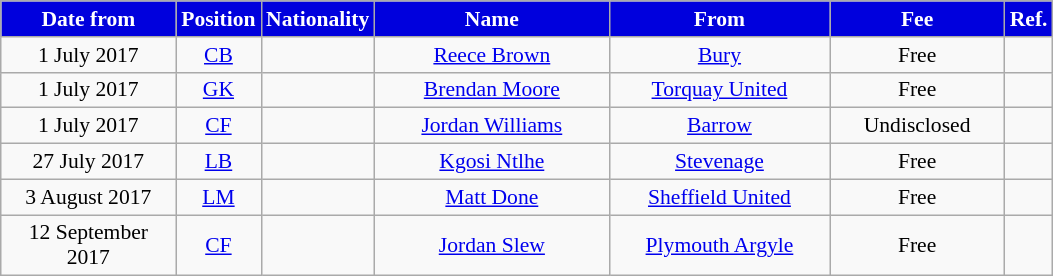<table class="wikitable"  style="text-align:center; font-size:90%; ">
<tr>
<th style="background:#0000DD; color:#FFFFFF; width:110px;">Date from</th>
<th style="background:#0000DD; color:#FFFFFF; width:50px;">Position</th>
<th style="background:#0000DD; color:#FFFFFF; width:50px;">Nationality</th>
<th style="background:#0000DD; color:#FFFFFF; width:150px;">Name</th>
<th style="background:#0000DD; color:#FFFFFF; width:140px;">From</th>
<th style="background:#0000DD; color:#FFFFFF; width:110px;">Fee</th>
<th style="background:#0000DD; color:#FFFFFF; width:25px;">Ref.</th>
</tr>
<tr>
<td>1 July 2017</td>
<td><a href='#'>CB</a></td>
<td></td>
<td><a href='#'>Reece Brown</a></td>
<td><a href='#'>Bury</a></td>
<td>Free</td>
<td></td>
</tr>
<tr>
<td>1 July 2017</td>
<td><a href='#'>GK</a></td>
<td></td>
<td><a href='#'>Brendan Moore</a></td>
<td><a href='#'>Torquay United</a></td>
<td>Free</td>
<td></td>
</tr>
<tr>
<td>1 July 2017</td>
<td><a href='#'>CF</a></td>
<td></td>
<td><a href='#'>Jordan Williams</a></td>
<td><a href='#'>Barrow</a></td>
<td>Undisclosed</td>
<td></td>
</tr>
<tr>
<td>27 July 2017</td>
<td><a href='#'>LB</a></td>
<td></td>
<td><a href='#'>Kgosi Ntlhe</a></td>
<td><a href='#'>Stevenage</a></td>
<td>Free</td>
<td></td>
</tr>
<tr>
<td>3 August 2017</td>
<td><a href='#'>LM</a></td>
<td></td>
<td><a href='#'>Matt Done</a></td>
<td><a href='#'>Sheffield United</a></td>
<td>Free</td>
<td></td>
</tr>
<tr>
<td>12 September 2017</td>
<td><a href='#'>CF</a></td>
<td></td>
<td><a href='#'>Jordan Slew</a></td>
<td><a href='#'>Plymouth Argyle</a></td>
<td>Free</td>
<td></td>
</tr>
</table>
